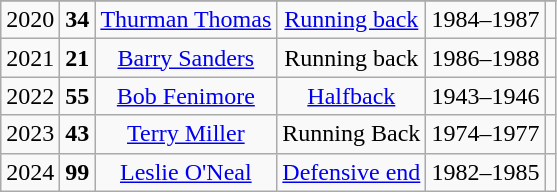<table class="wikitable" style="text-align:center">
<tr>
</tr>
<tr>
<td>2020</td>
<td><strong>34</strong></td>
<td><a href='#'>Thurman Thomas</a></td>
<td><a href='#'>Running back</a></td>
<td>1984–1987</td>
<td></td>
</tr>
<tr>
<td>2021</td>
<td><strong>21</strong></td>
<td><a href='#'>Barry Sanders</a></td>
<td>Running back</td>
<td>1986–1988</td>
<td></td>
</tr>
<tr>
<td>2022</td>
<td><strong>55</strong></td>
<td><a href='#'>Bob Fenimore</a></td>
<td><a href='#'>Halfback</a></td>
<td>1943–1946</td>
<td></td>
</tr>
<tr>
<td>2023</td>
<td><strong>43</strong></td>
<td><a href='#'>Terry Miller</a></td>
<td>Running Back</td>
<td>1974–1977</td>
<td></td>
</tr>
<tr>
<td>2024</td>
<td><strong>99</strong></td>
<td><a href='#'>Leslie O'Neal</a></td>
<td><a href='#'>Defensive end</a></td>
<td>1982–1985</td>
<td></td>
</tr>
</table>
